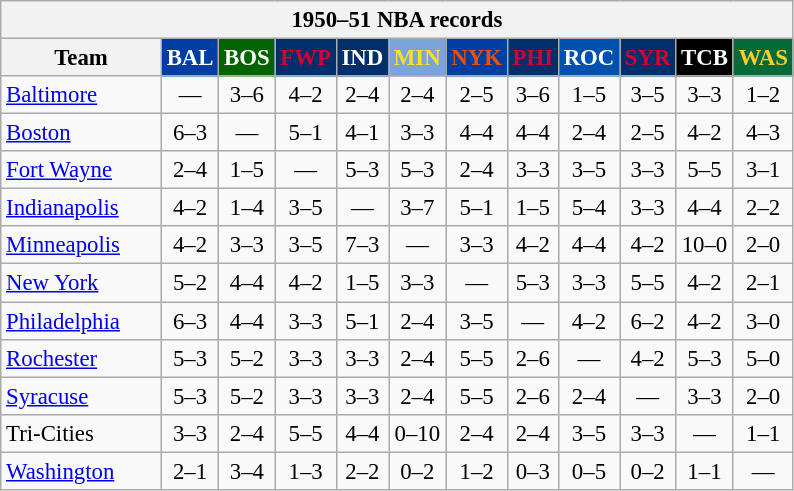<table class="wikitable" style="font-size:95%; text-align:center;">
<tr>
<th colspan=12>1950–51 NBA records</th>
</tr>
<tr>
<th width=100>Team</th>
<th style="background:#003EA4;color:#FFFFFF;width=35">BAL</th>
<th style="background:#006400;color:#FFFFFF;width=35">BOS</th>
<th style="background:#012F6B;color:#D40032;width=35">FWP</th>
<th style="background:#012F6B;color:#FFFFFF;width=35">IND</th>
<th style="background:#7BA4DB;color:#FBE122;width=35">MIN</th>
<th style="background:#003EA4;color:#E85109;width=35">NYK</th>
<th style="background:#012F6B;color:#D50033;width=35">PHI</th>
<th style="background:#0050B0;color:#FFFFFF;width=35">ROC</th>
<th style="background:#012F6B;color:#D50033;width=35">SYR</th>
<th style="background:#000000;color:#FFFFFF;width=35">TCB</th>
<th style="background:#046B38;color:#FECD2A;width=35">WAS</th>
</tr>
<tr>
<td style="text-align:left;"><a href='#'>Baltimore</a></td>
<td>—</td>
<td>3–6</td>
<td>4–2</td>
<td>2–4</td>
<td>2–4</td>
<td>2–5</td>
<td>3–6</td>
<td>1–5</td>
<td>3–5</td>
<td>3–3</td>
<td>1–2</td>
</tr>
<tr>
<td style="text-align:left;"><a href='#'>Boston</a></td>
<td>6–3</td>
<td>—</td>
<td>5–1</td>
<td>4–1</td>
<td>3–3</td>
<td>4–4</td>
<td>4–4</td>
<td>2–4</td>
<td>2–5</td>
<td>4–2</td>
<td>4–3</td>
</tr>
<tr>
<td style="text-align:left;"><a href='#'>Fort Wayne</a></td>
<td>2–4</td>
<td>1–5</td>
<td>—</td>
<td>5–3</td>
<td>5–3</td>
<td>2–4</td>
<td>3–3</td>
<td>3–5</td>
<td>3–3</td>
<td>5–5</td>
<td>3–1</td>
</tr>
<tr>
<td style="text-align:left;"><a href='#'>Indianapolis</a></td>
<td>4–2</td>
<td>1–4</td>
<td>3–5</td>
<td>—</td>
<td>3–7</td>
<td>5–1</td>
<td>1–5</td>
<td>5–4</td>
<td>3–3</td>
<td>4–4</td>
<td>2–2</td>
</tr>
<tr>
<td style="text-align:left;"><a href='#'>Minneapolis</a></td>
<td>4–2</td>
<td>3–3</td>
<td>3–5</td>
<td>7–3</td>
<td>—</td>
<td>3–3</td>
<td>4–2</td>
<td>4–4</td>
<td>4–2</td>
<td>10–0</td>
<td>2–0</td>
</tr>
<tr>
<td style="text-align:left;"><a href='#'>New York</a></td>
<td>5–2</td>
<td>4–4</td>
<td>4–2</td>
<td>1–5</td>
<td>3–3</td>
<td>—</td>
<td>5–3</td>
<td>3–3</td>
<td>5–5</td>
<td>4–2</td>
<td>2–1</td>
</tr>
<tr>
<td style="text-align:left;"><a href='#'>Philadelphia</a></td>
<td>6–3</td>
<td>4–4</td>
<td>3–3</td>
<td>5–1</td>
<td>2–4</td>
<td>3–5</td>
<td>—</td>
<td>4–2</td>
<td>6–2</td>
<td>4–2</td>
<td>3–0</td>
</tr>
<tr>
<td style="text-align:left;"><a href='#'>Rochester</a></td>
<td>5–3</td>
<td>5–2</td>
<td>3–3</td>
<td>3–3</td>
<td>2–4</td>
<td>5–5</td>
<td>2–6</td>
<td>—</td>
<td>4–2</td>
<td>5–3</td>
<td>5–0</td>
</tr>
<tr>
<td style="text-align:left;"><a href='#'>Syracuse</a></td>
<td>5–3</td>
<td>5–2</td>
<td>3–3</td>
<td>3–3</td>
<td>2–4</td>
<td>5–5</td>
<td>2–6</td>
<td>2–4</td>
<td>—</td>
<td>3–3</td>
<td>2–0</td>
</tr>
<tr>
<td style="text-align:left;">Tri-Cities</td>
<td>3–3</td>
<td>2–4</td>
<td>5–5</td>
<td>4–4</td>
<td>0–10</td>
<td>2–4</td>
<td>2–4</td>
<td>3–5</td>
<td>3–3</td>
<td>—</td>
<td>1–1</td>
</tr>
<tr>
<td style="text-align:left;"><a href='#'>Washington</a></td>
<td>2–1</td>
<td>3–4</td>
<td>1–3</td>
<td>2–2</td>
<td>0–2</td>
<td>1–2</td>
<td>0–3</td>
<td>0–5</td>
<td>0–2</td>
<td>1–1</td>
<td>—</td>
</tr>
</table>
